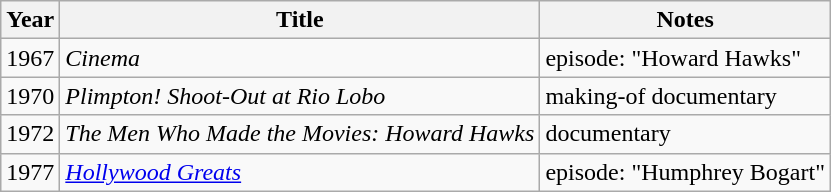<table class="wikitable">
<tr>
<th>Year</th>
<th>Title</th>
<th>Notes</th>
</tr>
<tr>
<td>1967</td>
<td><em>Cinema</em></td>
<td>episode: "Howard Hawks"</td>
</tr>
<tr>
<td>1970</td>
<td><em>Plimpton! Shoot-Out at Rio Lobo</em></td>
<td>making-of documentary</td>
</tr>
<tr>
<td>1972</td>
<td><em>The Men Who Made the Movies: Howard Hawks</em></td>
<td>documentary</td>
</tr>
<tr>
<td>1977</td>
<td><em><a href='#'>Hollywood Greats</a></em></td>
<td>episode: "Humphrey Bogart"</td>
</tr>
</table>
